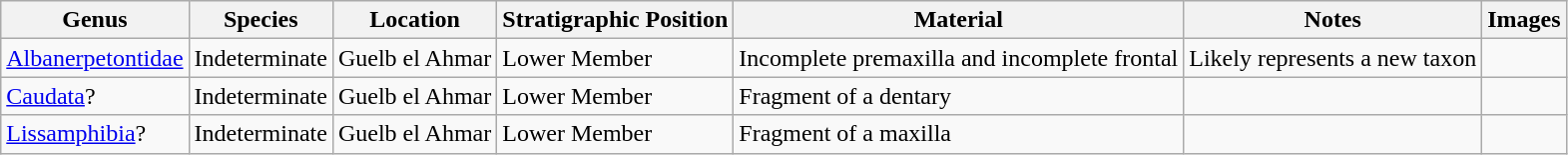<table class="wikitable" align="center">
<tr>
<th>Genus</th>
<th>Species</th>
<th>Location</th>
<th>Stratigraphic Position</th>
<th>Material</th>
<th>Notes</th>
<th>Images</th>
</tr>
<tr>
<td><a href='#'>Albanerpetontidae</a></td>
<td>Indeterminate</td>
<td>Guelb el Ahmar</td>
<td>Lower Member</td>
<td>Incomplete premaxilla and incomplete frontal</td>
<td>Likely represents a new taxon</td>
<td></td>
</tr>
<tr>
<td><a href='#'>Caudata</a>?</td>
<td>Indeterminate</td>
<td>Guelb el Ahmar</td>
<td>Lower Member</td>
<td>Fragment of a dentary</td>
<td></td>
<td></td>
</tr>
<tr>
<td><a href='#'>Lissamphibia</a>?</td>
<td>Indeterminate</td>
<td>Guelb el Ahmar</td>
<td>Lower Member</td>
<td>Fragment of a maxilla</td>
<td></td>
<td></td>
</tr>
</table>
